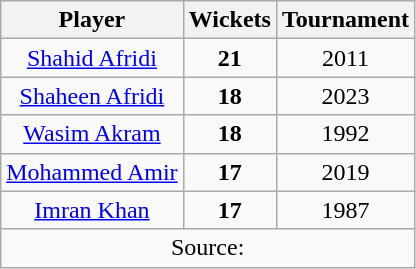<table class="wikitable" style="text-align:center">
<tr>
<th scope="col">Player</th>
<th scope="col">Wickets</th>
<th scope="col">Tournament</th>
</tr>
<tr>
<td><a href='#'>Shahid Afridi</a></td>
<td><strong>21</strong></td>
<td>2011</td>
</tr>
<tr>
<td><a href='#'>Shaheen Afridi</a></td>
<td><strong>18</strong></td>
<td>2023</td>
</tr>
<tr>
<td><a href='#'>Wasim Akram</a></td>
<td><strong>18</strong></td>
<td>1992</td>
</tr>
<tr>
<td><a href='#'>Mohammed Amir</a></td>
<td><strong>17</strong></td>
<td>2019</td>
</tr>
<tr>
<td><a href='#'>Imran Khan</a></td>
<td><strong>17</strong></td>
<td>1987</td>
</tr>
<tr>
<td colspan="3">Source:</td>
</tr>
</table>
